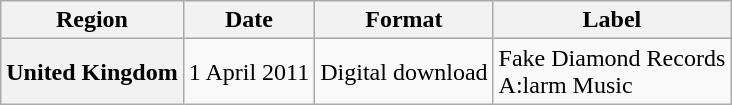<table class="wikitable plainrowheaders unsortable">
<tr>
<th>Region</th>
<th>Date</th>
<th>Format</th>
<th>Label</th>
</tr>
<tr>
<th scope="row">United Kingdom</th>
<td>1 April 2011</td>
<td>Digital download</td>
<td>Fake Diamond Records<br>A:larm Music</td>
</tr>
</table>
